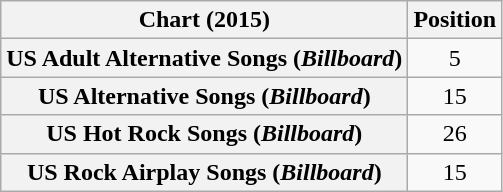<table class="wikitable sortable plainrowheaders" style="text-align:center">
<tr>
<th scope="col">Chart (2015)</th>
<th scope="col">Position</th>
</tr>
<tr>
<th scope="row">US Adult Alternative Songs (<em>Billboard</em>)</th>
<td>5</td>
</tr>
<tr>
<th scope="row">US Alternative Songs (<em>Billboard</em>)</th>
<td>15</td>
</tr>
<tr>
<th scope="row">US Hot Rock Songs (<em>Billboard</em>)</th>
<td>26</td>
</tr>
<tr>
<th scope="row">US Rock Airplay Songs (<em>Billboard</em>)</th>
<td>15</td>
</tr>
</table>
